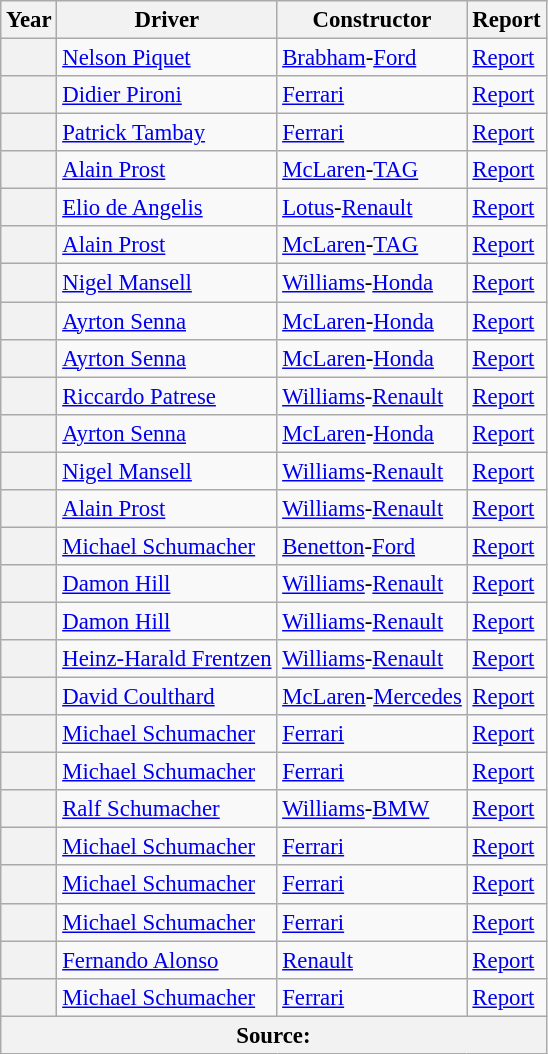<table class="wikitable" style="font-size: 95%;">
<tr>
<th>Year</th>
<th>Driver</th>
<th>Constructor</th>
<th>Report</th>
</tr>
<tr>
<th></th>
<td> <a href='#'>Nelson Piquet</a></td>
<td><a href='#'>Brabham</a>-<a href='#'>Ford</a></td>
<td><a href='#'>Report</a></td>
</tr>
<tr>
<th></th>
<td><strong></strong> <a href='#'>Didier Pironi</a></td>
<td><a href='#'>Ferrari</a></td>
<td><a href='#'>Report</a></td>
</tr>
<tr>
<th></th>
<td><strong></strong> <a href='#'>Patrick Tambay</a></td>
<td><a href='#'>Ferrari</a></td>
<td><a href='#'>Report</a></td>
</tr>
<tr>
<th></th>
<td><strong></strong> <a href='#'>Alain Prost</a></td>
<td><a href='#'>McLaren</a>-<a href='#'>TAG</a></td>
<td><a href='#'>Report</a></td>
</tr>
<tr>
<th></th>
<td> <a href='#'>Elio de Angelis</a></td>
<td><a href='#'>Lotus</a>-<a href='#'>Renault</a></td>
<td><a href='#'>Report</a></td>
</tr>
<tr>
<th></th>
<td><strong></strong> <a href='#'>Alain Prost</a></td>
<td><a href='#'>McLaren</a>-<a href='#'>TAG</a></td>
<td><a href='#'>Report</a></td>
</tr>
<tr>
<th></th>
<td> <a href='#'>Nigel Mansell</a></td>
<td><a href='#'>Williams</a>-<a href='#'>Honda</a></td>
<td><a href='#'>Report</a></td>
</tr>
<tr>
<th></th>
<td> <a href='#'>Ayrton Senna</a></td>
<td><a href='#'>McLaren</a>-<a href='#'>Honda</a></td>
<td><a href='#'>Report</a></td>
</tr>
<tr>
<th></th>
<td> <a href='#'>Ayrton Senna</a></td>
<td><a href='#'>McLaren</a>-<a href='#'>Honda</a></td>
<td><a href='#'>Report</a></td>
</tr>
<tr>
<th></th>
<td> <a href='#'>Riccardo Patrese</a></td>
<td><a href='#'>Williams</a>-<a href='#'>Renault</a></td>
<td><a href='#'>Report</a></td>
</tr>
<tr>
<th></th>
<td> <a href='#'>Ayrton Senna</a></td>
<td><a href='#'>McLaren</a>-<a href='#'>Honda</a></td>
<td><a href='#'>Report</a></td>
</tr>
<tr>
<th></th>
<td> <a href='#'>Nigel Mansell</a></td>
<td><a href='#'>Williams</a>-<a href='#'>Renault</a></td>
<td><a href='#'>Report</a></td>
</tr>
<tr>
<th></th>
<td><strong></strong> <a href='#'>Alain Prost</a></td>
<td><a href='#'>Williams</a>-<a href='#'>Renault</a></td>
<td><a href='#'>Report</a></td>
</tr>
<tr>
<th></th>
<td> <a href='#'>Michael Schumacher</a></td>
<td><a href='#'>Benetton</a>-<a href='#'>Ford</a></td>
<td><a href='#'>Report</a></td>
</tr>
<tr>
<th></th>
<td> <a href='#'>Damon Hill</a></td>
<td><a href='#'>Williams</a>-<a href='#'>Renault</a></td>
<td><a href='#'>Report</a></td>
</tr>
<tr>
<th></th>
<td> <a href='#'>Damon Hill</a></td>
<td><a href='#'>Williams</a>-<a href='#'>Renault</a></td>
<td><a href='#'>Report</a></td>
</tr>
<tr>
<th></th>
<td> <a href='#'>Heinz-Harald Frentzen</a></td>
<td><a href='#'>Williams</a>-<a href='#'>Renault</a></td>
<td><a href='#'>Report</a></td>
</tr>
<tr>
<th></th>
<td> <a href='#'>David Coulthard</a></td>
<td><a href='#'>McLaren</a>-<a href='#'>Mercedes</a></td>
<td><a href='#'>Report</a></td>
</tr>
<tr>
<th></th>
<td> <a href='#'>Michael Schumacher</a></td>
<td><a href='#'>Ferrari</a></td>
<td><a href='#'>Report</a></td>
</tr>
<tr>
<th></th>
<td> <a href='#'>Michael Schumacher</a></td>
<td><a href='#'>Ferrari</a></td>
<td><a href='#'>Report</a></td>
</tr>
<tr>
<th></th>
<td> <a href='#'>Ralf Schumacher</a></td>
<td><a href='#'>Williams</a>-<a href='#'>BMW</a></td>
<td><a href='#'>Report</a></td>
</tr>
<tr>
<th></th>
<td> <a href='#'>Michael Schumacher</a></td>
<td><a href='#'>Ferrari</a></td>
<td><a href='#'>Report</a></td>
</tr>
<tr>
<th></th>
<td> <a href='#'>Michael Schumacher</a></td>
<td><a href='#'>Ferrari</a></td>
<td><a href='#'>Report</a></td>
</tr>
<tr>
<th></th>
<td> <a href='#'>Michael Schumacher</a></td>
<td><a href='#'>Ferrari</a></td>
<td><a href='#'>Report</a></td>
</tr>
<tr>
<th></th>
<td> <a href='#'>Fernando Alonso</a></td>
<td><a href='#'>Renault</a></td>
<td><a href='#'>Report</a></td>
</tr>
<tr>
<th></th>
<td> <a href='#'>Michael Schumacher</a></td>
<td><a href='#'>Ferrari</a></td>
<td><a href='#'>Report</a></td>
</tr>
<tr>
<th colspan=4>Source:</th>
</tr>
</table>
